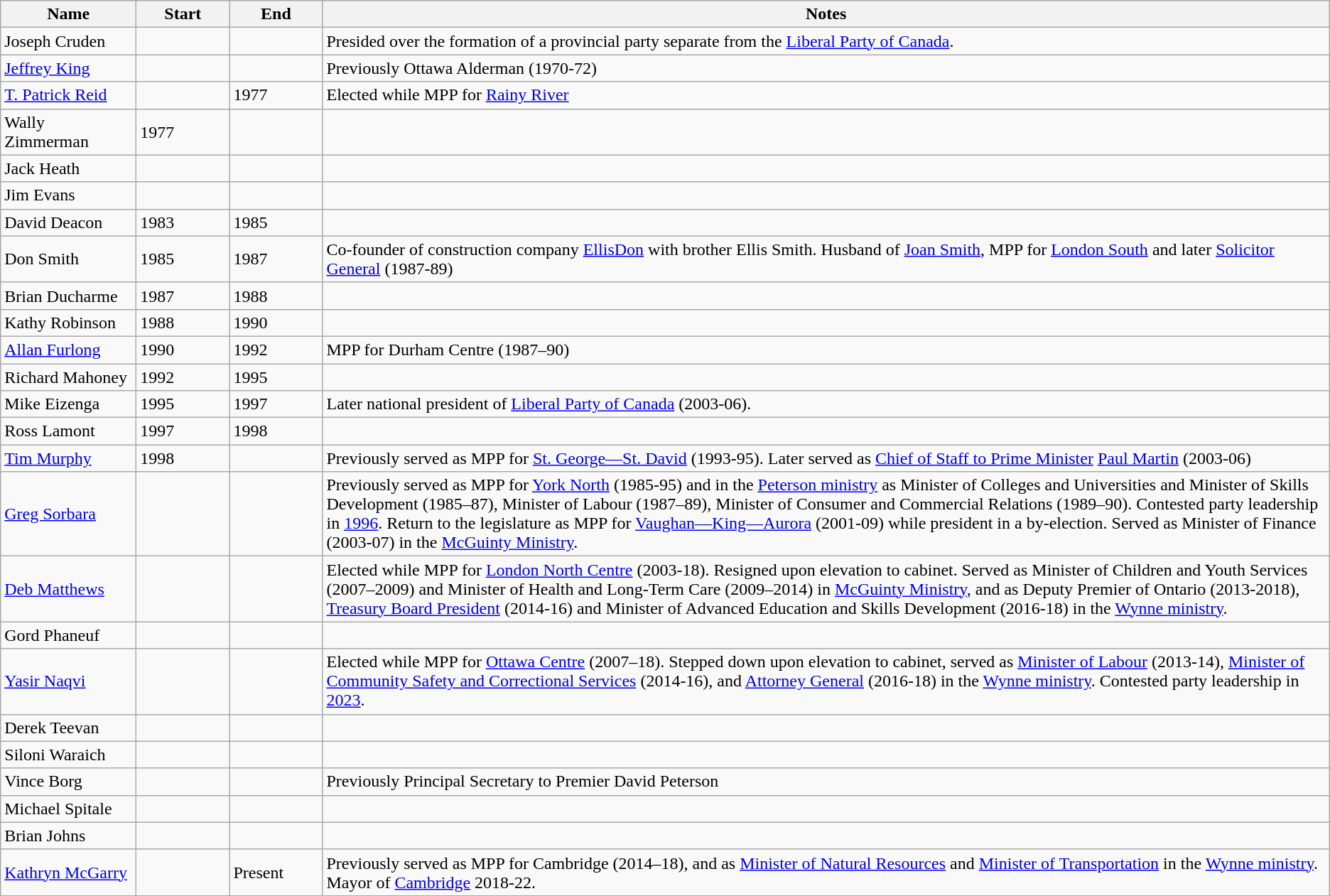<table class="wikitable">
<tr>
<th scope="col" style="width: 120px;">Name</th>
<th scope="col" style="width: 80px;">Start</th>
<th scope="col" style="width: 80px;">End</th>
<th>Notes</th>
</tr>
<tr>
<td>Joseph Cruden</td>
<td></td>
<td></td>
<td>Presided over the formation of a provincial party separate from the <a href='#'>Liberal Party of Canada</a>.</td>
</tr>
<tr>
<td><a href='#'>Jeffrey King</a></td>
<td></td>
<td></td>
<td>Previously Ottawa Alderman (1970-72)</td>
</tr>
<tr>
<td><a href='#'>T. Patrick Reid</a></td>
<td></td>
<td>1977</td>
<td>Elected while MPP for <a href='#'>Rainy River</a></td>
</tr>
<tr>
<td>Wally Zimmerman</td>
<td>1977</td>
<td></td>
<td></td>
</tr>
<tr>
<td>Jack Heath</td>
<td></td>
<td></td>
<td></td>
</tr>
<tr>
<td>Jim Evans</td>
<td></td>
<td></td>
<td></td>
</tr>
<tr>
<td>David Deacon</td>
<td>1983</td>
<td>1985</td>
<td></td>
</tr>
<tr>
<td>Don Smith</td>
<td>1985</td>
<td>1987</td>
<td>Co-founder of construction company <a href='#'>EllisDon</a> with brother Ellis Smith. Husband of <a href='#'>Joan Smith</a>, MPP for <a href='#'>London South</a> and later <a href='#'>Solicitor General</a> (1987-89)</td>
</tr>
<tr>
<td>Brian Ducharme</td>
<td>1987</td>
<td>1988</td>
<td></td>
</tr>
<tr>
<td>Kathy Robinson</td>
<td>1988</td>
<td>1990</td>
<td></td>
</tr>
<tr>
<td><a href='#'>Allan Furlong</a></td>
<td>1990</td>
<td>1992</td>
<td>MPP for Durham Centre (1987–90)</td>
</tr>
<tr>
<td>Richard Mahoney</td>
<td>1992</td>
<td>1995</td>
<td></td>
</tr>
<tr>
<td>Mike Eizenga</td>
<td>1995</td>
<td>1997</td>
<td>Later national president of <a href='#'>Liberal Party of Canada</a> (2003-06).</td>
</tr>
<tr>
<td>Ross Lamont</td>
<td>1997</td>
<td>1998</td>
<td></td>
</tr>
<tr>
<td><a href='#'>Tim Murphy</a></td>
<td>1998</td>
<td></td>
<td>Previously served as MPP for <a href='#'>St. George—St. David</a> (1993-95). Later served as <a href='#'>Chief of Staff to Prime Minister</a> <a href='#'>Paul Martin</a> (2003-06)</td>
</tr>
<tr>
<td><a href='#'>Greg Sorbara</a></td>
<td></td>
<td></td>
<td>Previously served as MPP for <a href='#'>York North</a> (1985-95) and in the <a href='#'>Peterson ministry</a> as Minister of Colleges and Universities and Minister of Skills Development (1985–87), Minister of Labour (1987–89), Minister of Consumer and Commercial Relations (1989–90). Contested party leadership in <a href='#'>1996</a>. Return to the legislature as MPP for <a href='#'>Vaughan—King—Aurora</a> (2001-09) while president in a by-election. Served as Minister of Finance (2003-07) in the <a href='#'>McGuinty Ministry</a>.</td>
</tr>
<tr>
<td><a href='#'>Deb Matthews</a></td>
<td></td>
<td></td>
<td>Elected while MPP for <a href='#'>London North Centre</a> (2003-18). Resigned upon elevation to cabinet. Served as Minister of Children and Youth Services (2007–2009) and Minister of Health and Long-Term Care (2009–2014) in <a href='#'>McGuinty Ministry</a>, and as Deputy Premier of Ontario (2013-2018), <a href='#'>Treasury Board President</a> (2014-16) and  Minister of Advanced Education and Skills Development (2016-18) in the <a href='#'>Wynne ministry</a>.</td>
</tr>
<tr>
<td>Gord Phaneuf</td>
<td></td>
<td></td>
</tr>
<tr>
<td><a href='#'>Yasir Naqvi</a></td>
<td></td>
<td></td>
<td>Elected while MPP for <a href='#'>Ottawa Centre</a> (2007–18). Stepped down upon elevation to cabinet, served as <a href='#'>Minister of Labour</a> (2013-14), <a href='#'>Minister of Community Safety and Correctional Services</a> (2014-16), and <a href='#'>Attorney General</a> (2016-18) in the <a href='#'>Wynne ministry</a>. Contested party leadership in <a href='#'>2023</a>.</td>
</tr>
<tr>
<td>Derek Teevan</td>
<td></td>
<td></td>
<td></td>
</tr>
<tr>
<td>Siloni Waraich</td>
<td></td>
<td></td>
<td></td>
</tr>
<tr>
<td>Vince Borg</td>
<td></td>
<td></td>
<td>Previously Principal Secretary to Premier David Peterson</td>
</tr>
<tr>
<td>Michael Spitale</td>
<td></td>
<td></td>
<td></td>
</tr>
<tr>
<td>Brian Johns</td>
<td></td>
<td></td>
<td></td>
</tr>
<tr>
<td><a href='#'>Kathryn McGarry</a></td>
<td></td>
<td>Present</td>
<td>Previously served as MPP for Cambridge (2014–18), and as <a href='#'>Minister of Natural Resources</a> and <a href='#'>Minister of Transportation</a> in the <a href='#'>Wynne ministry</a>. Mayor of <a href='#'>Cambridge</a> 2018-22.</td>
</tr>
</table>
